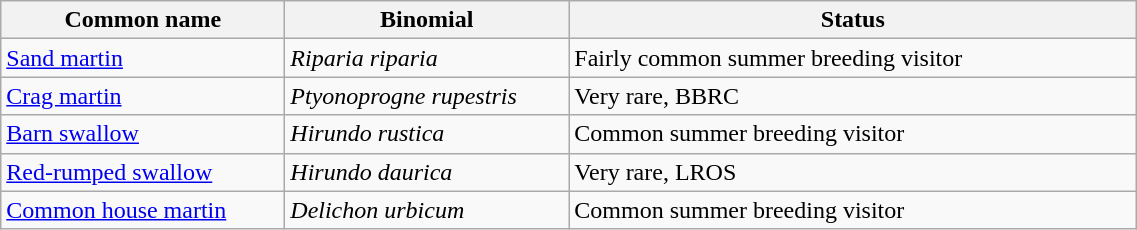<table width=60% class="wikitable">
<tr>
<th width=25%>Common name</th>
<th width=25%>Binomial</th>
<th width=50%>Status</th>
</tr>
<tr>
<td><a href='#'>Sand martin</a></td>
<td><em>Riparia riparia</em></td>
<td>Fairly common summer breeding visitor</td>
</tr>
<tr>
<td><a href='#'>Crag martin</a></td>
<td><em>Ptyonoprogne rupestris</em></td>
<td>Very rare, BBRC</td>
</tr>
<tr>
<td><a href='#'>Barn swallow</a></td>
<td><em>Hirundo rustica</em></td>
<td>Common summer breeding visitor</td>
</tr>
<tr>
<td><a href='#'>Red-rumped swallow</a></td>
<td><em>Hirundo daurica</em></td>
<td>Very rare, LROS</td>
</tr>
<tr>
<td><a href='#'>Common house martin</a></td>
<td><em>Delichon urbicum</em></td>
<td>Common summer breeding visitor</td>
</tr>
</table>
